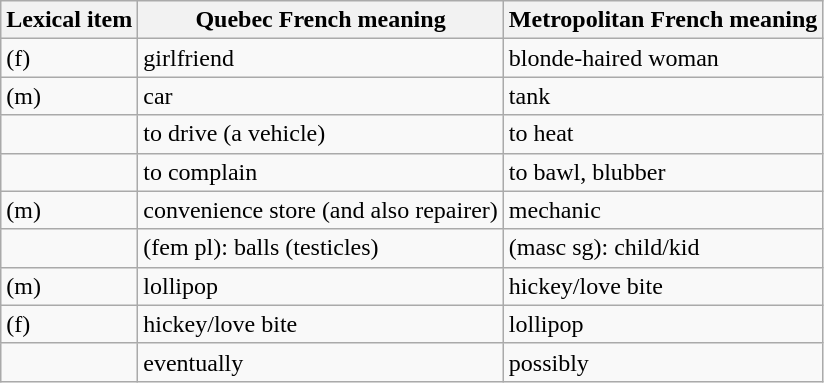<table class="wikitable">
<tr>
<th>Lexical item</th>
<th>Quebec French meaning</th>
<th>Metropolitan French meaning</th>
</tr>
<tr>
<td> (f)</td>
<td>girlfriend</td>
<td>blonde-haired woman</td>
</tr>
<tr>
<td> (m)</td>
<td>car</td>
<td>tank</td>
</tr>
<tr>
<td></td>
<td>to drive (a vehicle)</td>
<td>to heat</td>
</tr>
<tr>
<td></td>
<td>to complain</td>
<td>to bawl, blubber</td>
</tr>
<tr>
<td> (m)</td>
<td>convenience store (and also repairer)</td>
<td>mechanic</td>
</tr>
<tr>
<td></td>
<td> (fem pl): balls (testicles)</td>
<td> (masc sg): child/kid</td>
</tr>
<tr>
<td> (m)</td>
<td>lollipop</td>
<td>hickey/love bite</td>
</tr>
<tr>
<td> (f)</td>
<td>hickey/love bite</td>
<td>lollipop</td>
</tr>
<tr>
<td></td>
<td>eventually</td>
<td>possibly</td>
</tr>
</table>
